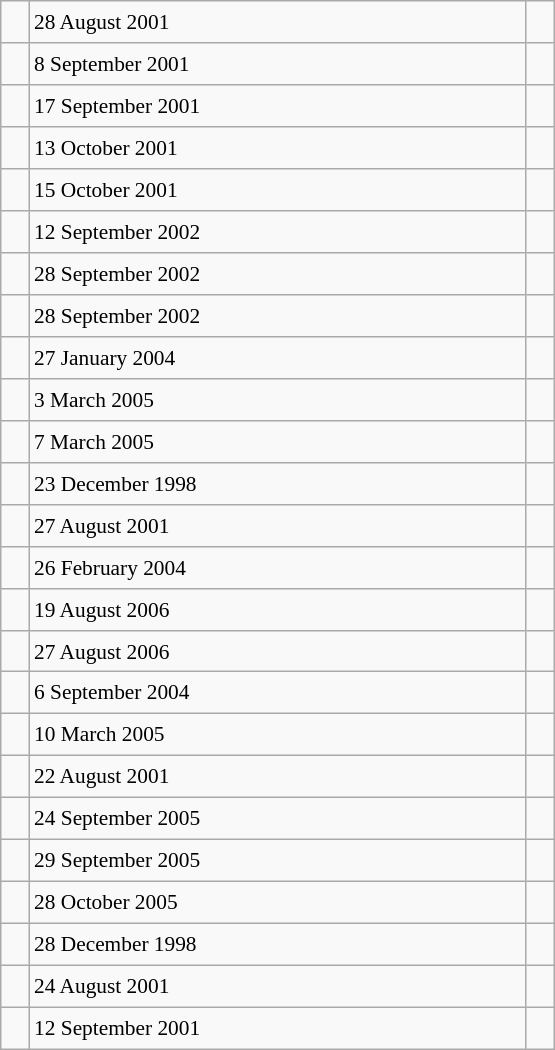<table class="wikitable" style="font-size: 89%; float: left; width: 26em; margin-right: 1em; height: 700px">
<tr>
<td></td>
<td>28 August 2001</td>
<td></td>
</tr>
<tr>
<td></td>
<td>8 September 2001</td>
<td></td>
</tr>
<tr>
<td></td>
<td>17 September 2001</td>
<td></td>
</tr>
<tr>
<td></td>
<td>13 October 2001</td>
<td></td>
</tr>
<tr>
<td></td>
<td>15 October 2001</td>
<td></td>
</tr>
<tr>
<td></td>
<td>12 September 2002</td>
<td></td>
</tr>
<tr>
<td></td>
<td>28 September 2002</td>
<td></td>
</tr>
<tr>
<td></td>
<td>28 September 2002</td>
<td></td>
</tr>
<tr>
<td></td>
<td>27 January 2004</td>
<td></td>
</tr>
<tr>
<td></td>
<td>3 March 2005</td>
<td></td>
</tr>
<tr>
<td></td>
<td>7 March 2005</td>
<td></td>
</tr>
<tr>
<td></td>
<td>23 December 1998</td>
<td></td>
</tr>
<tr>
<td></td>
<td>27 August 2001</td>
<td></td>
</tr>
<tr>
<td></td>
<td>26 February 2004</td>
<td></td>
</tr>
<tr>
<td></td>
<td>19 August 2006</td>
<td></td>
</tr>
<tr>
<td></td>
<td>27 August 2006</td>
<td></td>
</tr>
<tr>
<td></td>
<td>6 September 2004</td>
<td></td>
</tr>
<tr>
<td></td>
<td>10 March 2005</td>
<td></td>
</tr>
<tr>
<td></td>
<td>22 August 2001</td>
<td></td>
</tr>
<tr>
<td></td>
<td>24 September 2005</td>
<td></td>
</tr>
<tr>
<td></td>
<td>29 September 2005</td>
<td></td>
</tr>
<tr>
<td></td>
<td>28 October 2005</td>
<td></td>
</tr>
<tr>
<td></td>
<td>28 December 1998</td>
<td></td>
</tr>
<tr>
<td></td>
<td>24 August 2001</td>
<td></td>
</tr>
<tr>
<td></td>
<td>12 September 2001</td>
<td></td>
</tr>
</table>
